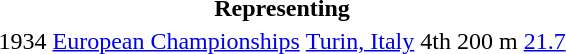<table>
<tr>
<th colspan="6">Representing </th>
</tr>
<tr>
<td>1934</td>
<td><a href='#'>European Championships</a></td>
<td><a href='#'>Turin, Italy</a></td>
<td>4th</td>
<td>200 m</td>
<td><a href='#'>21.7</a></td>
</tr>
</table>
